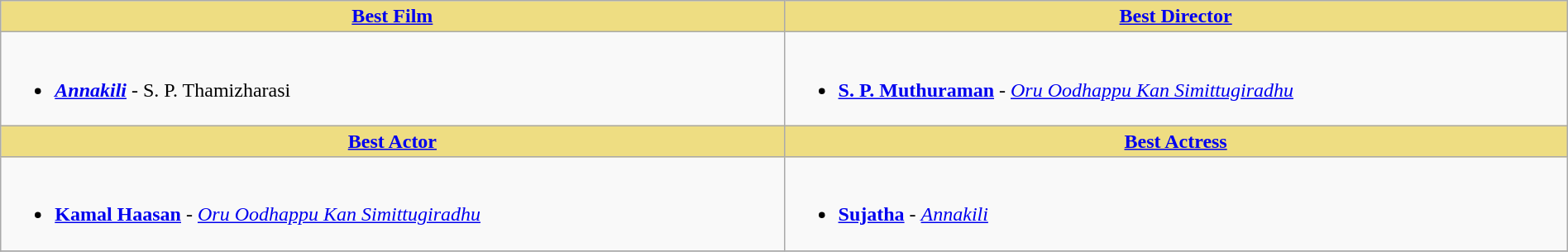<table class="wikitable" width=100% |>
<tr>
<th !  style="background:#eedd82; text-align:center; width:50%;"><a href='#'>Best Film</a></th>
<th !  style="background:#eedd82; text-align:center; width:50%;"><a href='#'>Best Director</a></th>
</tr>
<tr>
<td valign="top"><br><ul><li><strong><em><a href='#'>Annakili</a></em></strong> - S. P. Thamizharasi</li></ul></td>
<td valign="top"><br><ul><li><strong><a href='#'>S. P. Muthuraman</a></strong> - <em><a href='#'>Oru Oodhappu Kan Simittugiradhu</a></em></li></ul></td>
</tr>
<tr>
<th !  style="background:#eedd82; text-align:center; width:50%;"><a href='#'>Best Actor</a></th>
<th !  style="background:#eedd82; text-align:center; width:50%;"><a href='#'>Best Actress</a></th>
</tr>
<tr>
<td valign="top"><br><ul><li><strong><a href='#'>Kamal Haasan</a></strong> - <em><a href='#'>Oru Oodhappu Kan Simittugiradhu</a></em></li></ul></td>
<td valign="top"><br><ul><li><strong><a href='#'>Sujatha</a></strong> - <em><a href='#'>Annakili</a></em></li></ul></td>
</tr>
<tr>
</tr>
</table>
